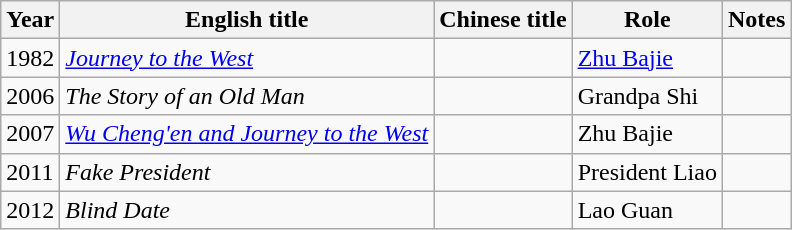<table class="wikitable">
<tr>
<th>Year</th>
<th>English title</th>
<th>Chinese title</th>
<th>Role</th>
<th>Notes</th>
</tr>
<tr>
<td>1982</td>
<td><em><a href='#'>Journey to the West</a></em></td>
<td></td>
<td><a href='#'>Zhu Bajie</a></td>
<td></td>
</tr>
<tr>
<td>2006</td>
<td><em>The Story of an Old  Man</em></td>
<td></td>
<td>Grandpa Shi</td>
<td></td>
</tr>
<tr>
<td>2007</td>
<td><em><a href='#'>Wu Cheng'en and Journey to the West</a></em></td>
<td></td>
<td>Zhu Bajie</td>
<td></td>
</tr>
<tr>
<td>2011</td>
<td><em>Fake President</em></td>
<td></td>
<td>President Liao</td>
<td></td>
</tr>
<tr>
<td>2012</td>
<td><em>Blind Date</em></td>
<td></td>
<td>Lao Guan</td>
<td></td>
</tr>
</table>
